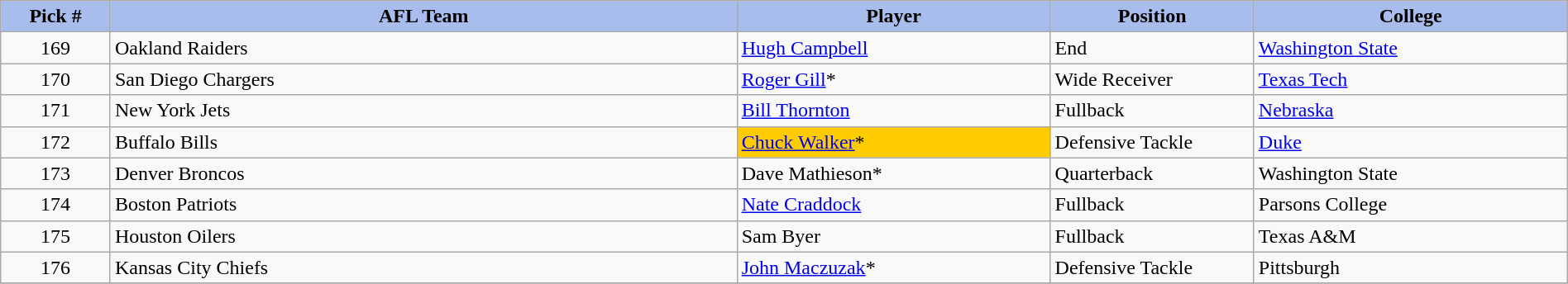<table class="wikitable sortable sortable" style="width: 100%">
<tr>
<th style="background:#A8BDEC;" width=7%>Pick #</th>
<th width=40% style="background:#A8BDEC;">AFL Team</th>
<th width=20% style="background:#A8BDEC;">Player</th>
<th width=13% style="background:#A8BDEC;">Position</th>
<th style="background:#A8BDEC;">College</th>
</tr>
<tr>
<td align=center>169</td>
<td>Oakland Raiders</td>
<td><a href='#'>Hugh Campbell</a></td>
<td>End</td>
<td><a href='#'>Washington State</a></td>
</tr>
<tr>
<td align=center>170</td>
<td>San Diego Chargers</td>
<td><a href='#'>Roger Gill</a>*</td>
<td>Wide Receiver</td>
<td><a href='#'>Texas Tech</a></td>
</tr>
<tr>
<td align=center>171</td>
<td>New York Jets</td>
<td><a href='#'>Bill Thornton</a></td>
<td>Fullback</td>
<td><a href='#'>Nebraska</a></td>
</tr>
<tr>
<td align=center>172</td>
<td>Buffalo Bills</td>
<td bgcolor="#FFCC00"><a href='#'>Chuck Walker</a>*</td>
<td>Defensive Tackle</td>
<td><a href='#'>Duke</a></td>
</tr>
<tr>
<td align=center>173</td>
<td>Denver Broncos</td>
<td>Dave Mathieson*</td>
<td>Quarterback</td>
<td>Washington State</td>
</tr>
<tr>
<td align=center>174</td>
<td>Boston Patriots</td>
<td><a href='#'>Nate Craddock</a></td>
<td>Fullback</td>
<td>Parsons College</td>
</tr>
<tr>
<td align=center>175</td>
<td>Houston Oilers</td>
<td>Sam Byer</td>
<td>Fullback</td>
<td>Texas A&M</td>
</tr>
<tr>
<td align=center>176</td>
<td>Kansas City Chiefs</td>
<td><a href='#'>John Maczuzak</a>*</td>
<td>Defensive Tackle</td>
<td>Pittsburgh</td>
</tr>
<tr>
</tr>
</table>
